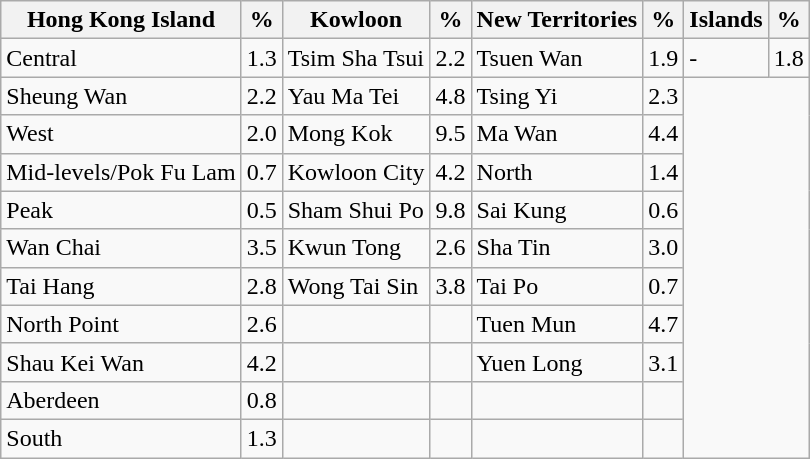<table class="wikitable sortable">
<tr>
<th>Hong Kong Island</th>
<th>%</th>
<th>Kowloon</th>
<th>%</th>
<th>New Territories</th>
<th>%</th>
<th>Islands</th>
<th>%</th>
</tr>
<tr>
<td>Central</td>
<td>1.3</td>
<td>Tsim Sha Tsui</td>
<td>2.2</td>
<td>Tsuen Wan</td>
<td>1.9</td>
<td>-</td>
<td>1.8</td>
</tr>
<tr>
<td>Sheung Wan</td>
<td>2.2</td>
<td>Yau Ma Tei</td>
<td>4.8</td>
<td>Tsing Yi</td>
<td>2.3</td>
<td colspan="2" rowspan="10"></td>
</tr>
<tr>
<td>West</td>
<td>2.0</td>
<td>Mong Kok</td>
<td>9.5</td>
<td>Ma Wan</td>
<td>4.4</td>
</tr>
<tr>
<td>Mid-levels/Pok Fu Lam</td>
<td>0.7</td>
<td>Kowloon City</td>
<td>4.2</td>
<td>North</td>
<td>1.4</td>
</tr>
<tr>
<td>Peak</td>
<td>0.5</td>
<td>Sham Shui Po</td>
<td>9.8</td>
<td>Sai Kung</td>
<td>0.6</td>
</tr>
<tr>
<td>Wan Chai</td>
<td>3.5</td>
<td>Kwun Tong</td>
<td>2.6</td>
<td>Sha Tin</td>
<td>3.0</td>
</tr>
<tr>
<td>Tai Hang</td>
<td>2.8</td>
<td>Wong Tai Sin</td>
<td>3.8</td>
<td>Tai Po</td>
<td>0.7</td>
</tr>
<tr>
<td>North Point</td>
<td>2.6</td>
<td></td>
<td></td>
<td>Tuen Mun</td>
<td>4.7</td>
</tr>
<tr>
<td>Shau Kei Wan</td>
<td>4.2</td>
<td></td>
<td></td>
<td>Yuen Long</td>
<td>3.1</td>
</tr>
<tr>
<td>Aberdeen</td>
<td>0.8</td>
<td></td>
<td></td>
<td></td>
<td></td>
</tr>
<tr>
<td>South</td>
<td>1.3</td>
<td></td>
<td></td>
<td></td>
<td></td>
</tr>
</table>
